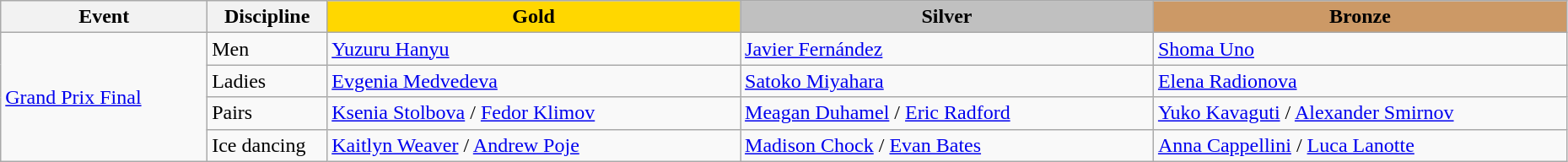<table class="wikitable" style="width:98%;">
<tr>
<th style="width:10%;">Event</th>
<th style="width:5%;">Discipline</th>
<td style="text-align:center; width:20%; background:gold;"><strong>Gold</strong></td>
<td style="text-align:center; width:20%; background:silver;"><strong>Silver</strong></td>
<td style="text-align:center; width:20%; background:#c96;"><strong>Bronze</strong></td>
</tr>
<tr>
<td rowspan=4><a href='#'>Grand Prix Final</a></td>
<td>Men</td>
<td> <a href='#'>Yuzuru Hanyu</a></td>
<td> <a href='#'>Javier Fernández</a></td>
<td> <a href='#'>Shoma Uno</a></td>
</tr>
<tr>
<td>Ladies</td>
<td> <a href='#'>Evgenia Medvedeva</a></td>
<td> <a href='#'>Satoko Miyahara</a></td>
<td> <a href='#'>Elena Radionova</a></td>
</tr>
<tr>
<td>Pairs</td>
<td> <a href='#'>Ksenia Stolbova</a> / <a href='#'>Fedor Klimov</a></td>
<td> <a href='#'>Meagan Duhamel</a> / <a href='#'>Eric Radford</a></td>
<td> <a href='#'>Yuko Kavaguti</a> / <a href='#'>Alexander Smirnov</a></td>
</tr>
<tr>
<td>Ice dancing</td>
<td> <a href='#'>Kaitlyn Weaver</a> / <a href='#'>Andrew Poje</a></td>
<td> <a href='#'>Madison Chock</a> / <a href='#'>Evan Bates</a></td>
<td> <a href='#'>Anna Cappellini</a> / <a href='#'>Luca Lanotte</a></td>
</tr>
</table>
